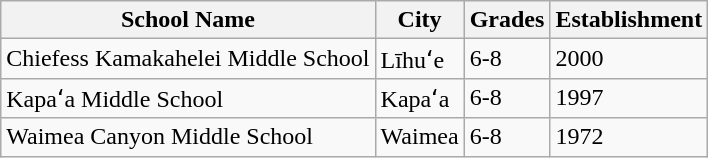<table class="wikitable">
<tr>
<th>School Name</th>
<th>City</th>
<th>Grades</th>
<th>Establishment</th>
</tr>
<tr>
<td>Chiefess Kamakahelei Middle School</td>
<td>Līhuʻe</td>
<td>6-8</td>
<td>2000</td>
</tr>
<tr>
<td>Kapaʻa Middle School</td>
<td>Kapaʻa</td>
<td>6-8</td>
<td>1997</td>
</tr>
<tr>
<td>Waimea Canyon Middle School</td>
<td>Waimea</td>
<td>6-8</td>
<td>1972</td>
</tr>
</table>
